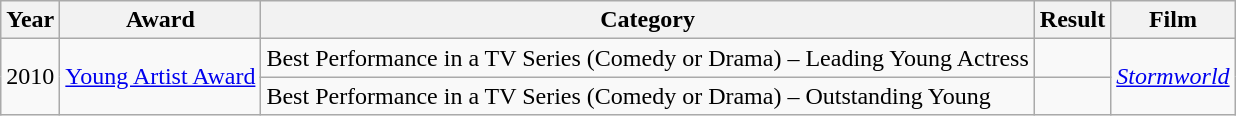<table class="wikitable">
<tr>
<th>Year</th>
<th>Award</th>
<th>Category</th>
<th>Result</th>
<th>Film</th>
</tr>
<tr>
<td rowspan="2">2010</td>
<td rowspan="2"><a href='#'>Young Artist Award</a></td>
<td>Best Performance in a TV Series (Comedy or Drama) – Leading Young Actress</td>
<td></td>
<td rowspan="2"><em><a href='#'>Stormworld</a></em></td>
</tr>
<tr>
<td>Best Performance in a TV Series (Comedy or Drama) – Outstanding Young</td>
<td></td>
</tr>
</table>
